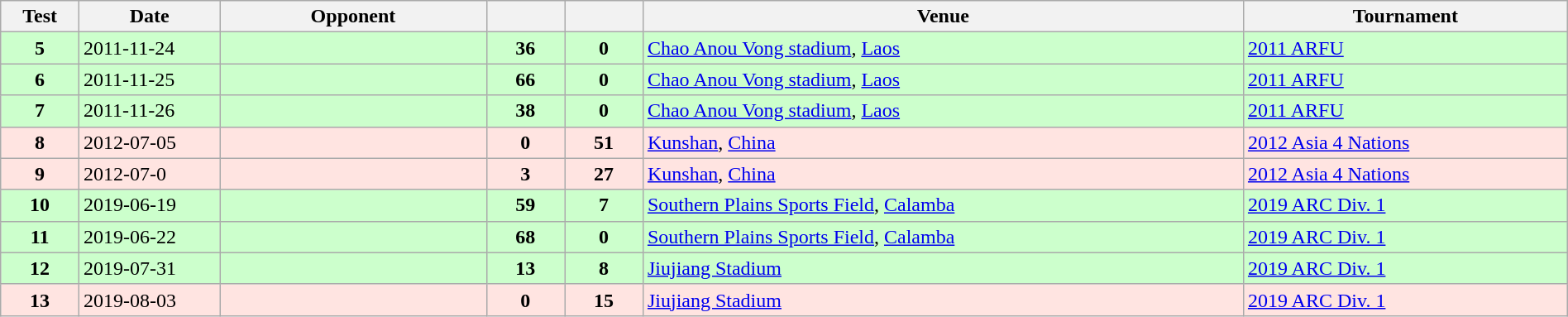<table class="wikitable sortable" style="width:100%">
<tr>
<th style="width:5%">Test</th>
<th style="width:9%">Date</th>
<th style="width:17%">Opponent</th>
<th style="width:5%"></th>
<th style="width:5%"></th>
<th>Venue</th>
<th>Tournament</th>
</tr>
<tr bgcolor="#ccffcc">
<td align="center"><strong>5</strong></td>
<td>2011-11-24</td>
<td></td>
<td align="center"><strong>36</strong></td>
<td align="center"><strong>0</strong></td>
<td><a href='#'>Chao Anou Vong stadium</a>, <a href='#'>Laos</a></td>
<td><a href='#'>2011 ARFU</a></td>
</tr>
<tr bgcolor="#ccffcc">
<td align="center"><strong>6</strong></td>
<td>2011-11-25</td>
<td></td>
<td align="center"><strong>66</strong></td>
<td align="center"><strong>0</strong></td>
<td><a href='#'>Chao Anou Vong stadium</a>, <a href='#'>Laos</a></td>
<td><a href='#'>2011 ARFU</a></td>
</tr>
<tr bgcolor="#ccffcc">
<td align="center"><strong>7</strong></td>
<td>2011-11-26</td>
<td></td>
<td align="center"><strong>38</strong></td>
<td align="center"><strong>0</strong></td>
<td><a href='#'>Chao Anou Vong stadium</a>, <a href='#'>Laos</a></td>
<td><a href='#'>2011 ARFU</a></td>
</tr>
<tr bgcolor="FFE4E1">
<td align="center"><strong>8</strong></td>
<td>2012-07-05</td>
<td></td>
<td align="center"><strong>0</strong></td>
<td align="center"><strong>51</strong></td>
<td><a href='#'>Kunshan</a>, <a href='#'>China</a></td>
<td><a href='#'>2012 Asia 4 Nations</a></td>
</tr>
<tr bgcolor="FFE4E1">
<td align="center"><strong>9</strong></td>
<td>2012-07-0</td>
<td></td>
<td align="center"><strong>3</strong></td>
<td align="center"><strong>27</strong></td>
<td><a href='#'>Kunshan</a>, <a href='#'>China</a></td>
<td><a href='#'>2012 Asia 4 Nations</a></td>
</tr>
<tr bgcolor="#ccffcc">
<td align="center"><strong>10</strong></td>
<td>2019-06-19</td>
<td></td>
<td align="center"><strong>59</strong></td>
<td align="center"><strong>7</strong></td>
<td><a href='#'>Southern Plains Sports Field</a>, <a href='#'>Calamba</a></td>
<td><a href='#'>2019 ARC Div. 1</a></td>
</tr>
<tr bgcolor="#ccffcc">
<td align="center"><strong>11</strong></td>
<td>2019-06-22</td>
<td></td>
<td align="center"><strong>68</strong></td>
<td align="center"><strong>0</strong></td>
<td><a href='#'>Southern Plains Sports Field</a>, <a href='#'>Calamba</a></td>
<td><a href='#'>2019 ARC Div. 1</a></td>
</tr>
<tr bgcolor="#ccffcc">
<td align="center"><strong>12</strong></td>
<td>2019-07-31</td>
<td></td>
<td align="center"><strong>13</strong></td>
<td align="center"><strong>8</strong></td>
<td><a href='#'>Jiujiang Stadium</a></td>
<td><a href='#'>2019 ARC Div. 1</a></td>
</tr>
<tr bgcolor="FFE4E1">
<td align="center"><strong>13</strong></td>
<td>2019-08-03</td>
<td></td>
<td align="center"><strong>0</strong></td>
<td align="center"><strong>15</strong></td>
<td><a href='#'>Jiujiang Stadium</a></td>
<td><a href='#'>2019 ARC Div. 1</a></td>
</tr>
</table>
